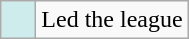<table class="wikitable">
<tr>
<td style="background:#CFECEC; width:1em"></td>
<td>Led the league</td>
</tr>
</table>
